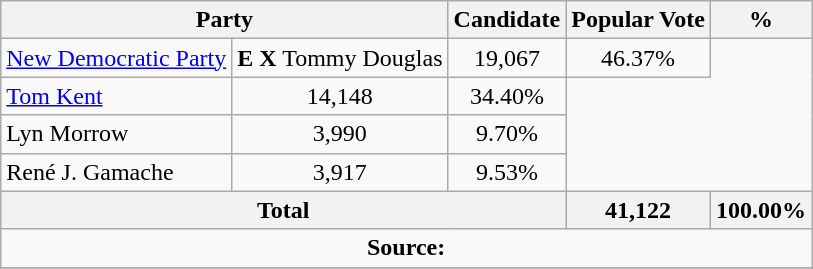<table class="wikitable">
<tr>
<th colspan="2">Party</th>
<th>Candidate</th>
<th>Popular Vote</th>
<th>%</th>
</tr>
<tr>
<td><a href='#'>New Democratic Party</a></td>
<td><strong>E</strong> <strong>X</strong> Tommy Douglas</td>
<td align=center>19,067</td>
<td align=center>46.37%</td>
</tr>
<tr>
<td><a href='#'>Tom Kent</a></td>
<td align=center>14,148</td>
<td align=center>34.40%</td>
</tr>
<tr>
<td>Lyn Morrow</td>
<td align=center>3,990</td>
<td align=center>9.70%</td>
</tr>
<tr>
<td>René J. Gamache</td>
<td align=center>3,917</td>
<td align=center>9.53%</td>
</tr>
<tr>
<th colspan=3>Total</th>
<th>41,122</th>
<th>100.00%</th>
</tr>
<tr>
<td align="center" colspan=5><strong>Source:</strong> </td>
</tr>
<tr>
</tr>
</table>
